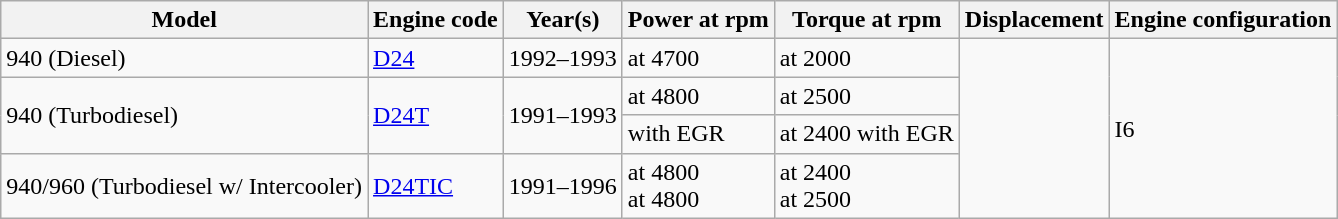<table class="wikitable collapsible sortable">
<tr>
<th>Model</th>
<th>Engine code</th>
<th>Year(s)</th>
<th>Power at rpm</th>
<th>Torque at rpm</th>
<th>Displacement</th>
<th>Engine configuration</th>
</tr>
<tr>
<td>940 (Diesel)</td>
<td><a href='#'>D24</a></td>
<td>1992–1993</td>
<td> at 4700</td>
<td> at 2000</td>
<td rowspan=4></td>
<td rowspan=4>I6</td>
</tr>
<tr>
<td rowspan=2>940 (Turbodiesel)</td>
<td rowspan=2><a href='#'>D24T</a></td>
<td rowspan=2>1991–1993</td>
<td> at 4800</td>
<td> at 2500</td>
</tr>
<tr>
<td> with EGR</td>
<td> at 2400 with EGR</td>
</tr>
<tr>
<td>940/960 (Turbodiesel w/ Intercooler)</td>
<td><a href='#'>D24TIC</a></td>
<td>1991–1996</td>
<td> at 4800<br> at 4800</td>
<td> at 2400 <br>  at 2500</td>
</tr>
</table>
